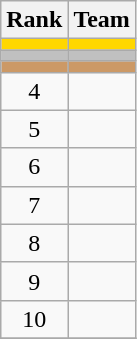<table class="wikitable" border="1">
<tr>
<th>Rank</th>
<th>Team</th>
</tr>
<tr bgcolor=gold>
<td align=center></td>
<td></td>
</tr>
<tr bgcolor=silver>
<td align=center></td>
<td></td>
</tr>
<tr bgcolor=cc9966>
<td align=center></td>
<td></td>
</tr>
<tr>
<td align=center>4</td>
<td></td>
</tr>
<tr>
<td align=center>5</td>
<td></td>
</tr>
<tr>
<td align=center>6</td>
<td></td>
</tr>
<tr>
<td align=center>7</td>
<td></td>
</tr>
<tr>
<td align=center>8</td>
<td></td>
</tr>
<tr>
<td align=center>9</td>
<td></td>
</tr>
<tr>
<td align=center>10</td>
<td></td>
</tr>
<tr>
</tr>
</table>
